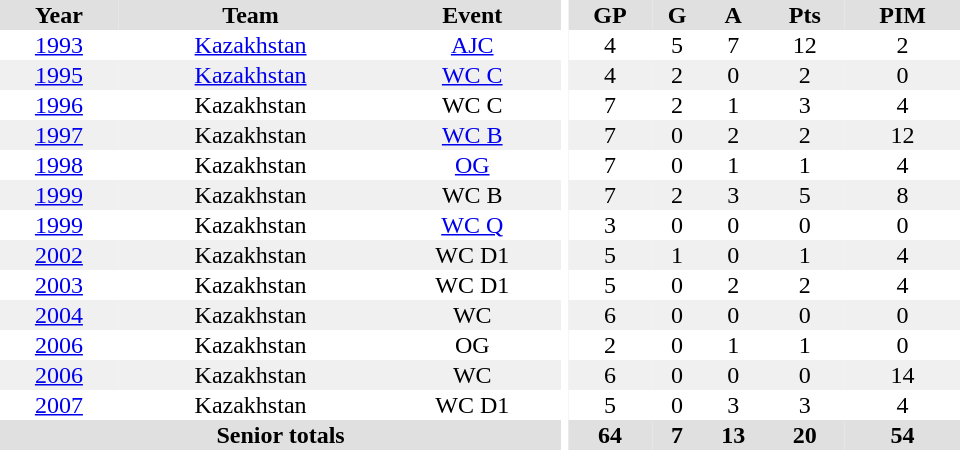<table border="0" cellpadding="1" cellspacing="0" style="text-align:center; width:40em">
<tr bgcolor="#e0e0e0">
<th>Year</th>
<th>Team</th>
<th>Event</th>
<th rowspan="99" bgcolor="#ffffff"></th>
<th>GP</th>
<th>G</th>
<th>A</th>
<th>Pts</th>
<th>PIM</th>
</tr>
<tr>
<td><a href='#'>1993</a></td>
<td><a href='#'>Kazakhstan</a></td>
<td><a href='#'>AJC</a></td>
<td>4</td>
<td>5</td>
<td>7</td>
<td>12</td>
<td>2</td>
</tr>
<tr bgcolor="#f0f0f0">
<td><a href='#'>1995</a></td>
<td><a href='#'>Kazakhstan</a></td>
<td><a href='#'>WC C</a></td>
<td>4</td>
<td>2</td>
<td>0</td>
<td>2</td>
<td>0</td>
</tr>
<tr>
<td><a href='#'>1996</a></td>
<td>Kazakhstan</td>
<td>WC C</td>
<td>7</td>
<td>2</td>
<td>1</td>
<td>3</td>
<td>4</td>
</tr>
<tr bgcolor="#f0f0f0">
<td><a href='#'>1997</a></td>
<td>Kazakhstan</td>
<td><a href='#'>WC B</a></td>
<td>7</td>
<td>0</td>
<td>2</td>
<td>2</td>
<td>12</td>
</tr>
<tr>
<td><a href='#'>1998</a></td>
<td>Kazakhstan</td>
<td><a href='#'>OG</a></td>
<td>7</td>
<td>0</td>
<td>1</td>
<td>1</td>
<td>4</td>
</tr>
<tr bgcolor="#f0f0f0">
<td><a href='#'>1999</a></td>
<td>Kazakhstan</td>
<td>WC B</td>
<td>7</td>
<td>2</td>
<td>3</td>
<td>5</td>
<td>8</td>
</tr>
<tr>
<td><a href='#'>1999</a></td>
<td>Kazakhstan</td>
<td><a href='#'>WC Q</a></td>
<td>3</td>
<td>0</td>
<td>0</td>
<td>0</td>
<td>0</td>
</tr>
<tr bgcolor="#f0f0f0">
<td><a href='#'>2002</a></td>
<td>Kazakhstan</td>
<td>WC D1</td>
<td>5</td>
<td>1</td>
<td>0</td>
<td>1</td>
<td>4</td>
</tr>
<tr>
<td><a href='#'>2003</a></td>
<td>Kazakhstan</td>
<td>WC D1</td>
<td>5</td>
<td>0</td>
<td>2</td>
<td>2</td>
<td>4</td>
</tr>
<tr bgcolor="#f0f0f0">
<td><a href='#'>2004</a></td>
<td>Kazakhstan</td>
<td>WC</td>
<td>6</td>
<td>0</td>
<td>0</td>
<td>0</td>
<td>0</td>
</tr>
<tr>
<td><a href='#'>2006</a></td>
<td>Kazakhstan</td>
<td>OG</td>
<td>2</td>
<td>0</td>
<td>1</td>
<td>1</td>
<td>0</td>
</tr>
<tr bgcolor="#f0f0f0">
<td><a href='#'>2006</a></td>
<td>Kazakhstan</td>
<td>WC</td>
<td>6</td>
<td>0</td>
<td>0</td>
<td>0</td>
<td>14</td>
</tr>
<tr>
<td><a href='#'>2007</a></td>
<td>Kazakhstan</td>
<td>WC D1</td>
<td>5</td>
<td>0</td>
<td>3</td>
<td>3</td>
<td>4</td>
</tr>
<tr bgcolor="#e0e0e0">
<th colspan="3">Senior totals</th>
<th>64</th>
<th>7</th>
<th>13</th>
<th>20</th>
<th>54</th>
</tr>
</table>
